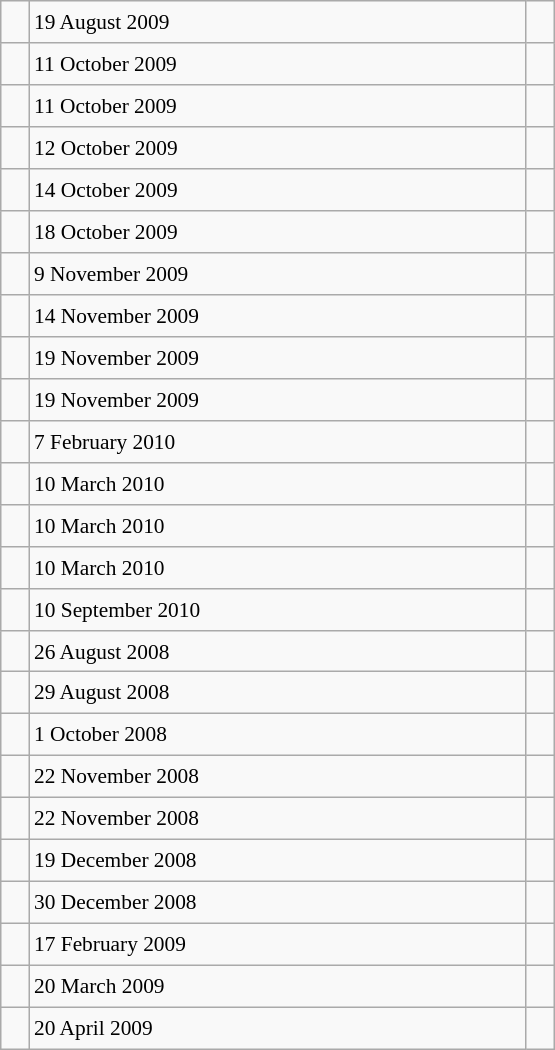<table class="wikitable" style="font-size: 89%; float: left; width: 26em; margin-right: 1em; height: 700px">
<tr>
<td></td>
<td>19 August 2009</td>
<td></td>
</tr>
<tr>
<td></td>
<td>11 October 2009</td>
<td></td>
</tr>
<tr>
<td></td>
<td>11 October 2009</td>
<td></td>
</tr>
<tr>
<td></td>
<td>12 October 2009</td>
<td></td>
</tr>
<tr>
<td></td>
<td>14 October 2009</td>
<td></td>
</tr>
<tr>
<td></td>
<td>18 October 2009</td>
<td></td>
</tr>
<tr>
<td></td>
<td>9 November 2009</td>
<td></td>
</tr>
<tr>
<td></td>
<td>14 November 2009</td>
<td></td>
</tr>
<tr>
<td></td>
<td>19 November 2009</td>
<td></td>
</tr>
<tr>
<td></td>
<td>19 November 2009</td>
<td></td>
</tr>
<tr>
<td></td>
<td>7 February 2010</td>
<td></td>
</tr>
<tr>
<td></td>
<td>10 March 2010</td>
<td></td>
</tr>
<tr>
<td></td>
<td>10 March 2010</td>
<td></td>
</tr>
<tr>
<td></td>
<td>10 March 2010</td>
<td></td>
</tr>
<tr>
<td></td>
<td>10 September 2010</td>
<td></td>
</tr>
<tr>
<td></td>
<td>26 August 2008</td>
<td></td>
</tr>
<tr>
<td></td>
<td>29 August 2008</td>
<td></td>
</tr>
<tr>
<td></td>
<td>1 October 2008</td>
<td></td>
</tr>
<tr>
<td></td>
<td>22 November 2008</td>
<td></td>
</tr>
<tr>
<td></td>
<td>22 November 2008</td>
<td></td>
</tr>
<tr>
<td></td>
<td>19 December 2008</td>
<td></td>
</tr>
<tr>
<td></td>
<td>30 December 2008</td>
<td></td>
</tr>
<tr>
<td></td>
<td>17 February 2009</td>
<td></td>
</tr>
<tr>
<td></td>
<td>20 March 2009</td>
<td></td>
</tr>
<tr>
<td></td>
<td>20 April 2009</td>
<td></td>
</tr>
</table>
